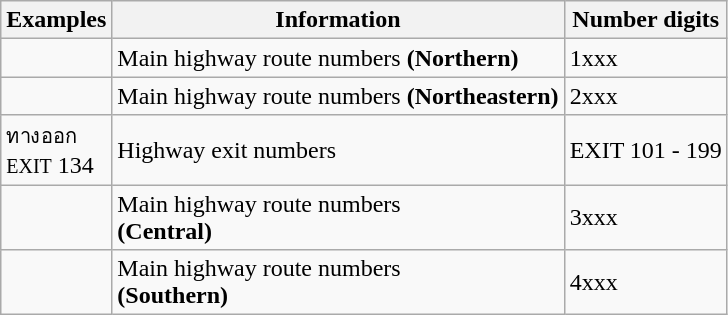<table class="wikitable">
<tr>
<th>Examples</th>
<th>Information</th>
<th>Number digits</th>
</tr>
<tr>
<td></td>
<td>Main highway route numbers <strong>(Northern)</strong></td>
<td>1xxx</td>
</tr>
<tr>
<td></td>
<td>Main highway route numbers <strong>(Northeastern)</strong></td>
<td>2xxx</td>
</tr>
<tr>
<td><span><small>ทางออก</small><br><small>EXIT</small> 134 </span></td>
<td>Highway exit numbers</td>
<td>EXIT 101 - 199</td>
</tr>
<tr>
<td></td>
<td>Main highway route numbers<br><strong>(Central)</strong></td>
<td>3xxx</td>
</tr>
<tr>
<td></td>
<td>Main highway route numbers<br><strong>(Southern)</strong></td>
<td>4xxx</td>
</tr>
</table>
